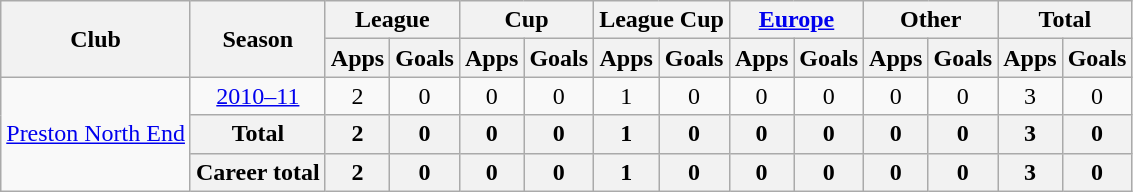<table class="wikitable" style="text-align: center;">
<tr>
<th rowspan="2">Club</th>
<th rowspan="2">Season</th>
<th colspan="2">League</th>
<th colspan="2">Cup</th>
<th colspan="2">League Cup</th>
<th colspan="2"><a href='#'>Europe</a></th>
<th colspan="2">Other</th>
<th colspan="2">Total</th>
</tr>
<tr>
<th>Apps</th>
<th>Goals</th>
<th>Apps</th>
<th>Goals</th>
<th>Apps</th>
<th>Goals</th>
<th>Apps</th>
<th>Goals</th>
<th>Apps</th>
<th>Goals</th>
<th>Apps</th>
<th>Goals</th>
</tr>
<tr>
<td rowspan="3"><a href='#'>Preston North End</a></td>
<td><a href='#'>2010–11</a></td>
<td>2</td>
<td>0</td>
<td>0</td>
<td>0</td>
<td>1</td>
<td>0</td>
<td>0</td>
<td>0</td>
<td>0</td>
<td>0</td>
<td>3</td>
<td>0</td>
</tr>
<tr>
<th>Total</th>
<th>2</th>
<th>0</th>
<th>0</th>
<th>0</th>
<th>1</th>
<th>0</th>
<th>0</th>
<th>0</th>
<th>0</th>
<th>0</th>
<th>3</th>
<th>0</th>
</tr>
<tr>
<th colspan="1">Career total</th>
<th>2</th>
<th>0</th>
<th>0</th>
<th>0</th>
<th>1</th>
<th>0</th>
<th>0</th>
<th>0</th>
<th>0</th>
<th>0</th>
<th>3</th>
<th>0</th>
</tr>
</table>
